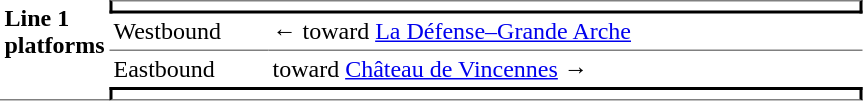<table border=0 cellspacing=0 cellpadding=3>
<tr>
<td style="border-bottom:solid 1px gray;" width=50 rowspan=10 valign=top><strong>Line 1 platforms</strong></td>
<td style="border-top:solid 1px gray;border-right:solid 2px black;border-left:solid 2px black;border-bottom:solid 2px black;text-align:center;" colspan=2></td>
</tr>
<tr>
<td style="border-bottom:solid 1px gray;" width=100>Westbound</td>
<td style="border-bottom:solid 1px gray;" width=390>←   toward <a href='#'>La Défense–Grande Arche</a> </td>
</tr>
<tr>
<td>Eastbound</td>
<td>   toward <a href='#'>Château de Vincennes</a>  →</td>
</tr>
<tr>
<td style="border-top:solid 2px black;border-right:solid 2px black;border-left:solid 2px black;border-bottom:solid 1px gray;text-align:center;" colspan=2></td>
</tr>
</table>
